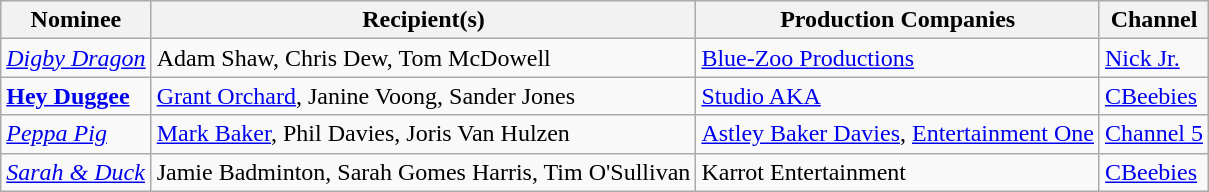<table class="wikitable">
<tr>
<th>Nominee</th>
<th>Recipient(s)</th>
<th>Production Companies</th>
<th>Channel</th>
</tr>
<tr>
<td><em><a href='#'>Digby Dragon</a></em></td>
<td>Adam Shaw, Chris Dew, Tom McDowell</td>
<td><a href='#'>Blue-Zoo Productions</a></td>
<td><a href='#'>Nick Jr.</a></td>
</tr>
<tr>
<td><strong><a href='#'>Hey Duggee</a></strong></td>
<td><a href='#'>Grant Orchard</a>, Janine Voong, Sander Jones</td>
<td><a href='#'>Studio AKA</a></td>
<td><a href='#'>CBeebies</a></td>
</tr>
<tr>
<td><em><a href='#'>Peppa Pig</a></em></td>
<td><a href='#'>Mark Baker</a>, Phil Davies, Joris Van Hulzen</td>
<td><a href='#'>Astley Baker Davies</a>, <a href='#'>Entertainment One</a></td>
<td><a href='#'>Channel 5</a></td>
</tr>
<tr>
<td><em><a href='#'>Sarah & Duck</a></em></td>
<td>Jamie Badminton, Sarah Gomes Harris, Tim O'Sullivan</td>
<td>Karrot Entertainment</td>
<td><a href='#'>CBeebies</a></td>
</tr>
</table>
